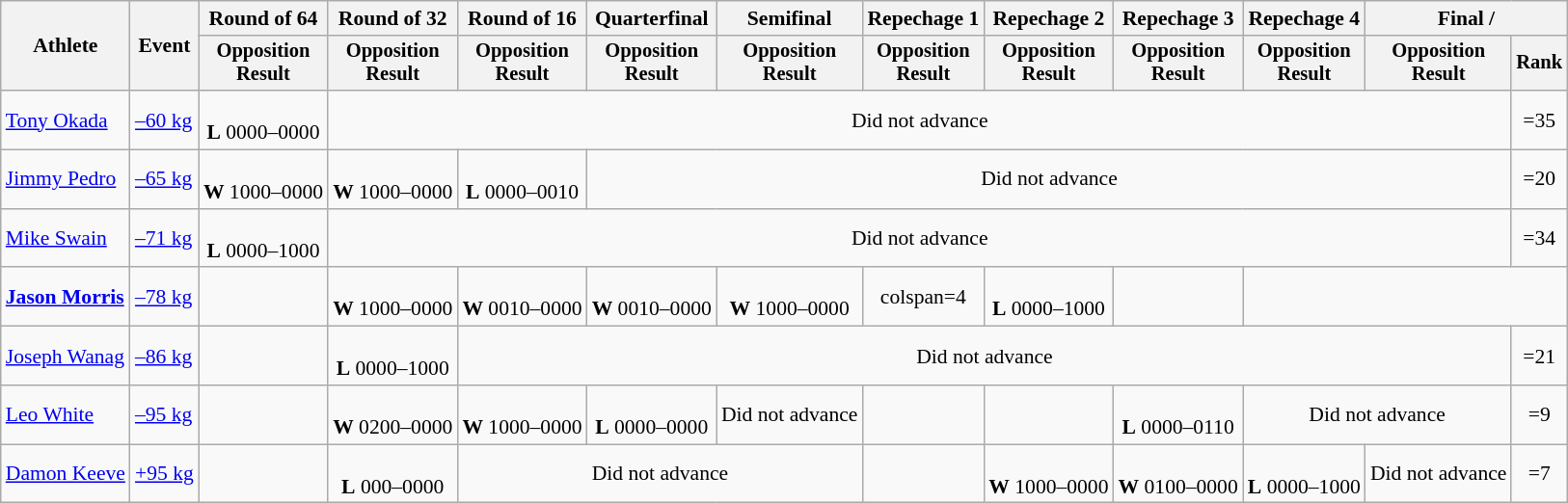<table class=wikitable style=font-size:90%;text-align:center>
<tr>
<th rowspan=2>Athlete</th>
<th rowspan=2>Event</th>
<th>Round of 64</th>
<th>Round of 32</th>
<th>Round of 16</th>
<th>Quarterfinal</th>
<th>Semifinal</th>
<th>Repechage 1</th>
<th>Repechage 2</th>
<th>Repechage 3</th>
<th>Repechage 4</th>
<th colspan=2>Final / </th>
</tr>
<tr style=font-size:95%>
<th>Opposition<br>Result</th>
<th>Opposition<br>Result</th>
<th>Opposition<br>Result</th>
<th>Opposition<br>Result</th>
<th>Opposition<br>Result</th>
<th>Opposition<br>Result</th>
<th>Opposition<br>Result</th>
<th>Opposition<br>Result</th>
<th>Opposition<br>Result</th>
<th>Opposition<br>Result</th>
<th>Rank</th>
</tr>
<tr>
<td align=left><a href='#'>Tony Okada</a></td>
<td align=left><a href='#'>–60 kg</a></td>
<td><br><strong>L</strong> 0000–0000 </td>
<td colspan=9>Did not advance</td>
<td>=35</td>
</tr>
<tr>
<td align=left><a href='#'>Jimmy Pedro</a></td>
<td align=left><a href='#'>–65 kg</a></td>
<td><br><strong>W</strong> 1000–0000</td>
<td><br><strong>W</strong> 1000–0000</td>
<td><br><strong>L</strong> 0000–0010</td>
<td colspan=7>Did not advance</td>
<td>=20</td>
</tr>
<tr>
<td align=left><a href='#'>Mike Swain</a></td>
<td align=left><a href='#'>–71 kg</a></td>
<td><br><strong>L</strong> 0000–1000</td>
<td colspan=9>Did not advance</td>
<td>=34</td>
</tr>
<tr>
<td align=left><strong><a href='#'>Jason Morris</a></strong></td>
<td align=left><a href='#'>–78 kg</a></td>
<td></td>
<td><br><strong>W</strong> 1000–0000</td>
<td><br><strong>W</strong> 0010–0000</td>
<td><br><strong>W</strong> 0010–0000</td>
<td><br><strong>W</strong> 1000–0000</td>
<td>colspan=4 </td>
<td><br><strong>L</strong> 0000–1000</td>
<td></td>
</tr>
<tr>
<td align=left><a href='#'>Joseph Wanag</a></td>
<td align=left><a href='#'>–86 kg</a></td>
<td></td>
<td><br><strong>L</strong> 0000–1000</td>
<td colspan=8>Did not advance</td>
<td>=21</td>
</tr>
<tr>
<td align=left><a href='#'>Leo White</a></td>
<td align=left><a href='#'>–95 kg</a></td>
<td></td>
<td><br><strong>W</strong> 0200–0000</td>
<td><br><strong>W</strong> 1000–0000</td>
<td><br><strong>L</strong> 0000–0000 </td>
<td>Did not advance</td>
<td></td>
<td></td>
<td><br><strong>L</strong> 0000–0110</td>
<td colspan=2>Did not advance</td>
<td>=9</td>
</tr>
<tr>
<td align=left><a href='#'>Damon Keeve</a></td>
<td align=left><a href='#'>+95 kg</a></td>
<td></td>
<td><br><strong>L</strong> 000–0000 </td>
<td colspan=3>Did not advance</td>
<td></td>
<td><br><strong>W</strong> 1000–0000</td>
<td><br><strong>W</strong> 0100–0000</td>
<td><br><strong>L</strong> 0000–1000</td>
<td>Did not advance</td>
<td>=7</td>
</tr>
</table>
